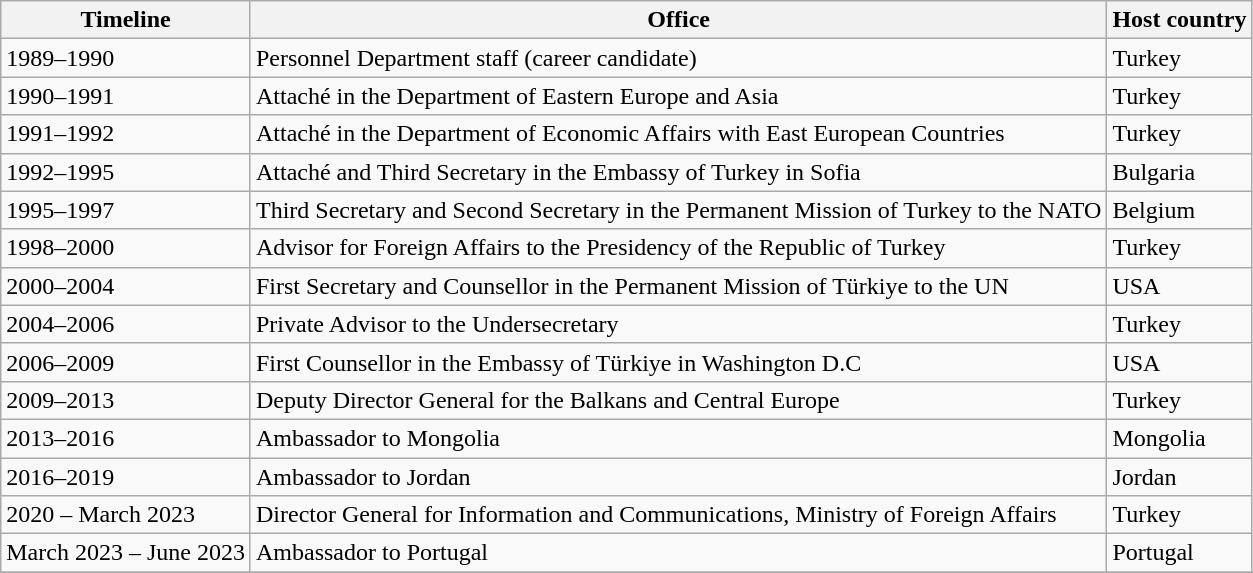<table class="wikitable sortable">
<tr>
<th>Timeline</th>
<th>Office</th>
<th>Host country</th>
</tr>
<tr>
<td>1989–1990</td>
<td>Personnel Department staff (career candidate)</td>
<td>Turkey</td>
</tr>
<tr>
<td>1990–1991</td>
<td>Attaché in the Department of Eastern Europe and Asia</td>
<td>Turkey</td>
</tr>
<tr>
<td>1991–1992</td>
<td>Attaché in the Department of Economic Affairs with East European Countries</td>
<td>Turkey</td>
</tr>
<tr>
<td>1992–1995</td>
<td>Attaché and Third Secretary in the Embassy of Turkey in Sofia</td>
<td>Bulgaria</td>
</tr>
<tr>
<td>1995–1997</td>
<td>Third Secretary and Second Secretary in the Permanent Mission of Turkey to the NATO</td>
<td>Belgium</td>
</tr>
<tr>
<td>1998–2000</td>
<td>Advisor for Foreign Affairs to the Presidency of the Republic of Turkey</td>
<td>Turkey</td>
</tr>
<tr>
<td>2000–2004</td>
<td>First Secretary and Counsellor in the Permanent Mission of Türkiye to the UN</td>
<td>USA</td>
</tr>
<tr>
<td>2004–2006</td>
<td>Private Advisor to the Undersecretary</td>
<td>Turkey</td>
</tr>
<tr>
<td>2006–2009</td>
<td>First Counsellor in the Embassy of Türkiye in Washington D.C</td>
<td>USA</td>
</tr>
<tr>
<td>2009–2013</td>
<td>Deputy Director General for the Balkans and Central Europe</td>
<td>Turkey</td>
</tr>
<tr>
<td>2013–2016</td>
<td>Ambassador to Mongolia</td>
<td>Mongolia</td>
</tr>
<tr>
<td>2016–2019</td>
<td>Ambassador to Jordan</td>
<td>Jordan</td>
</tr>
<tr>
<td>2020 – March 2023</td>
<td>Director General for Information and Communications, Ministry of Foreign Affairs</td>
<td>Turkey</td>
</tr>
<tr>
<td>March 2023 – June 2023</td>
<td>Ambassador to Portugal</td>
<td>Portugal</td>
</tr>
<tr>
</tr>
</table>
